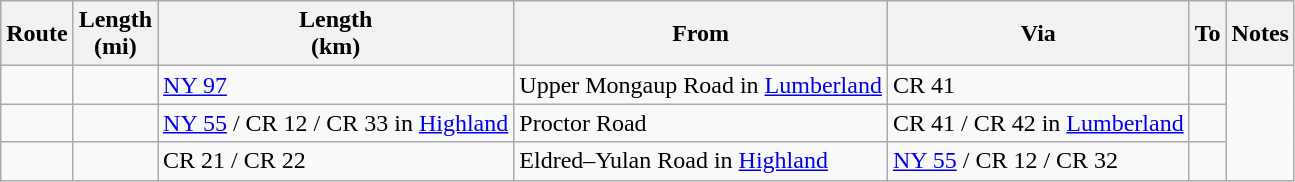<table class="wikitable sortable">
<tr>
<th>Route</th>
<th>Length<br>(mi)</th>
<th>Length<br>(km)</th>
<th class="unsortable">From</th>
<th class="unsortable">Via</th>
<th class="unsortable">To</th>
<th class="unsortable">Notes</th>
</tr>
<tr>
<td id="31"></td>
<td></td>
<td><a href='#'>NY&nbsp;97</a></td>
<td>Upper Mongaup Road in <a href='#'>Lumberland</a></td>
<td>CR 41</td>
<td></td>
</tr>
<tr>
<td id="32"></td>
<td></td>
<td><a href='#'>NY&nbsp;55</a> / CR 12 / CR 33 in <a href='#'>Highland</a></td>
<td>Proctor Road</td>
<td>CR 41 / CR 42 in <a href='#'>Lumberland</a></td>
<td></td>
</tr>
<tr>
<td id="33"></td>
<td></td>
<td>CR 21 / CR 22</td>
<td>Eldred–Yulan Road in <a href='#'>Highland</a></td>
<td><a href='#'>NY&nbsp;55</a> / CR 12 / CR 32</td>
<td></td>
</tr>
</table>
